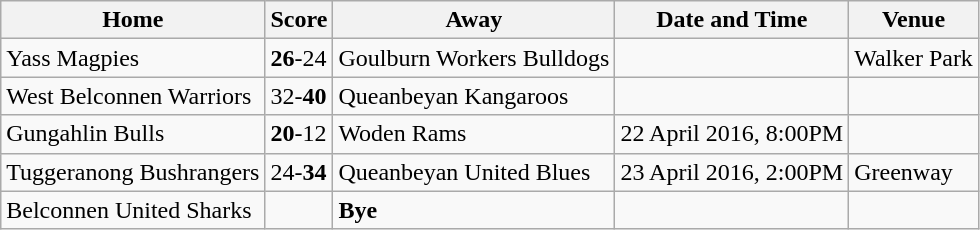<table class="wikitable">
<tr>
<th>Home</th>
<th>Score</th>
<th>Away</th>
<th>Date and Time</th>
<th>Venue</th>
</tr>
<tr>
<td> Yass Magpies</td>
<td><strong>26</strong>-24</td>
<td> Goulburn Workers Bulldogs</td>
<td></td>
<td>Walker Park</td>
</tr>
<tr>
<td> West Belconnen Warriors</td>
<td>32-<strong>40</strong></td>
<td> Queanbeyan Kangaroos</td>
<td></td>
<td></td>
</tr>
<tr>
<td> Gungahlin Bulls</td>
<td><strong>20</strong>-12</td>
<td> Woden Rams</td>
<td>22 April 2016, 8:00PM</td>
<td></td>
</tr>
<tr>
<td> Tuggeranong Bushrangers</td>
<td>24-<strong>34</strong></td>
<td> Queanbeyan United Blues</td>
<td>23 April 2016, 2:00PM</td>
<td>Greenway</td>
</tr>
<tr>
<td> Belconnen United Sharks</td>
<td></td>
<td><strong>Bye</strong></td>
<td></td>
<td></td>
</tr>
</table>
